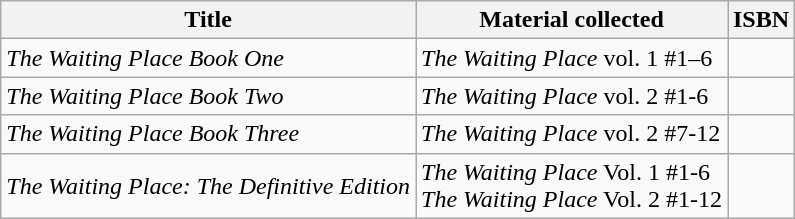<table class="wikitable">
<tr>
<th>Title</th>
<th>Material collected</th>
<th>ISBN</th>
</tr>
<tr>
<td><em>The Waiting Place Book One</em></td>
<td><em>The Waiting Place</em> vol. 1 #1–6</td>
<td></td>
</tr>
<tr>
<td><em>The Waiting Place Book Two</em></td>
<td><em>The Waiting Place</em> vol. 2 #1-6</td>
<td></td>
</tr>
<tr>
<td><em>The Waiting Place Book Three</em></td>
<td><em>The Waiting Place</em> vol. 2 #7-12</td>
<td></td>
</tr>
<tr>
<td><em>The Waiting Place: The Definitive Edition</em></td>
<td><em>The Waiting Place</em> Vol. 1 #1-6<br><em>The Waiting Place</em> Vol. 2 #1-12</td>
<td></td>
</tr>
</table>
